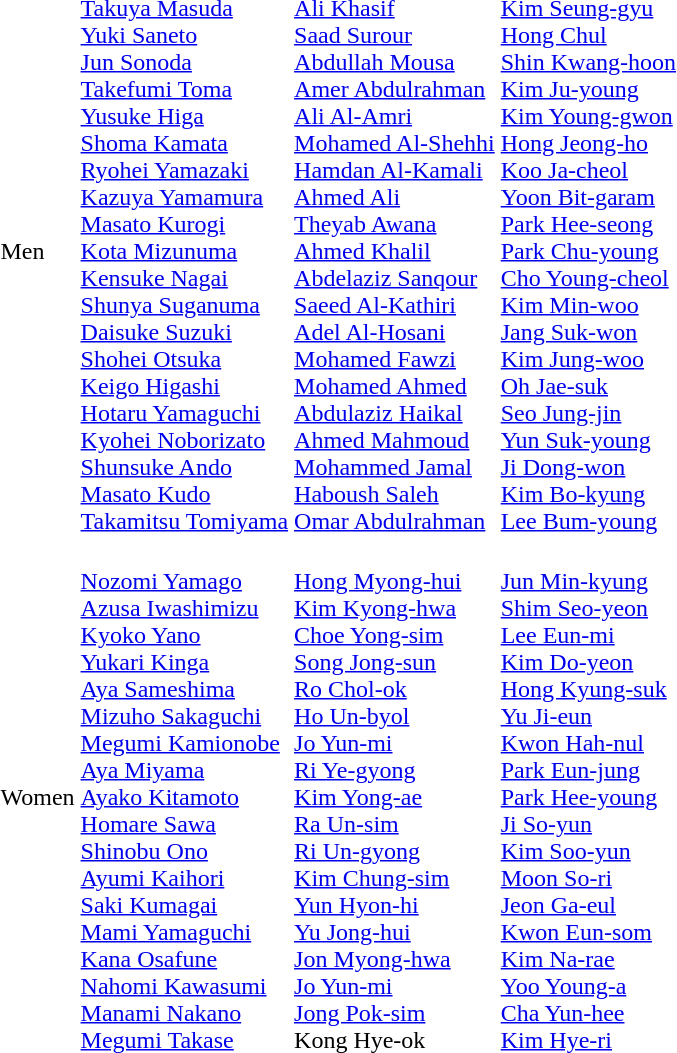<table>
<tr>
<td>Men<br></td>
<td><br><a href='#'>Takuya Masuda</a><br><a href='#'>Yuki Saneto</a><br><a href='#'>Jun Sonoda</a><br><a href='#'>Takefumi Toma</a><br><a href='#'>Yusuke Higa</a><br><a href='#'>Shoma Kamata</a><br><a href='#'>Ryohei Yamazaki</a><br><a href='#'>Kazuya Yamamura</a><br><a href='#'>Masato Kurogi</a><br><a href='#'>Kota Mizunuma</a><br><a href='#'>Kensuke Nagai</a><br><a href='#'>Shunya Suganuma</a><br><a href='#'>Daisuke Suzuki</a><br><a href='#'>Shohei Otsuka</a><br><a href='#'>Keigo Higashi</a><br><a href='#'>Hotaru Yamaguchi</a><br><a href='#'>Kyohei Noborizato</a><br><a href='#'>Shunsuke Ando</a><br><a href='#'>Masato Kudo</a><br><a href='#'>Takamitsu Tomiyama</a></td>
<td><br><a href='#'>Ali Khasif</a><br><a href='#'>Saad Surour</a><br><a href='#'>Abdullah Mousa</a><br><a href='#'>Amer Abdulrahman</a><br><a href='#'>Ali Al-Amri</a><br><a href='#'>Mohamed Al-Shehhi</a><br><a href='#'>Hamdan Al-Kamali</a><br><a href='#'>Ahmed Ali</a><br><a href='#'>Theyab Awana</a><br><a href='#'>Ahmed Khalil</a><br><a href='#'>Abdelaziz Sanqour</a><br><a href='#'>Saeed Al-Kathiri</a><br><a href='#'>Adel Al-Hosani</a><br><a href='#'>Mohamed Fawzi</a><br><a href='#'>Mohamed Ahmed</a><br><a href='#'>Abdulaziz Haikal</a><br><a href='#'>Ahmed Mahmoud</a><br><a href='#'>Mohammed Jamal</a><br><a href='#'>Haboush Saleh</a><br><a href='#'>Omar Abdulrahman</a></td>
<td><br><a href='#'>Kim Seung-gyu</a><br><a href='#'>Hong Chul</a><br><a href='#'>Shin Kwang-hoon</a><br><a href='#'>Kim Ju-young</a><br><a href='#'>Kim Young-gwon</a><br><a href='#'>Hong Jeong-ho</a><br><a href='#'>Koo Ja-cheol</a><br><a href='#'>Yoon Bit-garam</a><br><a href='#'>Park Hee-seong</a><br><a href='#'>Park Chu-young</a><br><a href='#'>Cho Young-cheol</a><br><a href='#'>Kim Min-woo</a><br><a href='#'>Jang Suk-won</a><br><a href='#'>Kim Jung-woo</a><br><a href='#'>Oh Jae-suk</a><br><a href='#'>Seo Jung-jin</a><br><a href='#'>Yun Suk-young</a><br><a href='#'>Ji Dong-won</a><br><a href='#'>Kim Bo-kyung</a><br><a href='#'>Lee Bum-young</a></td>
</tr>
<tr>
<td>Women<br></td>
<td><br><a href='#'>Nozomi Yamago</a><br><a href='#'>Azusa Iwashimizu</a><br><a href='#'>Kyoko Yano</a><br><a href='#'>Yukari Kinga</a><br><a href='#'>Aya Sameshima</a><br><a href='#'>Mizuho Sakaguchi</a><br><a href='#'>Megumi Kamionobe</a><br><a href='#'>Aya Miyama</a><br><a href='#'>Ayako Kitamoto</a><br><a href='#'>Homare Sawa</a><br><a href='#'>Shinobu Ono</a><br><a href='#'>Ayumi Kaihori</a><br><a href='#'>Saki Kumagai</a><br><a href='#'>Mami Yamaguchi</a><br><a href='#'>Kana Osafune</a><br><a href='#'>Nahomi Kawasumi</a><br><a href='#'>Manami Nakano</a><br><a href='#'>Megumi Takase</a></td>
<td><br><a href='#'>Hong Myong-hui</a><br><a href='#'>Kim Kyong-hwa</a><br><a href='#'>Choe Yong-sim</a><br><a href='#'>Song Jong-sun</a><br><a href='#'>Ro Chol-ok</a><br><a href='#'>Ho Un-byol</a><br><a href='#'>Jo Yun-mi</a><br><a href='#'>Ri Ye-gyong</a><br><a href='#'>Kim Yong-ae</a><br><a href='#'>Ra Un-sim</a><br><a href='#'>Ri Un-gyong</a><br><a href='#'>Kim Chung-sim</a><br><a href='#'>Yun Hyon-hi</a><br><a href='#'>Yu Jong-hui</a><br><a href='#'>Jon Myong-hwa</a><br><a href='#'>Jo Yun-mi</a><br><a href='#'>Jong Pok-sim</a><br>Kong Hye-ok</td>
<td><br><a href='#'>Jun Min-kyung</a><br><a href='#'>Shim Seo-yeon</a><br><a href='#'>Lee Eun-mi</a><br><a href='#'>Kim Do-yeon</a><br><a href='#'>Hong Kyung-suk</a><br><a href='#'>Yu Ji-eun</a><br><a href='#'>Kwon Hah-nul</a><br><a href='#'>Park Eun-jung</a><br><a href='#'>Park Hee-young</a><br><a href='#'>Ji So-yun</a><br><a href='#'>Kim Soo-yun</a><br><a href='#'>Moon So-ri</a><br><a href='#'>Jeon Ga-eul</a><br><a href='#'>Kwon Eun-som</a><br><a href='#'>Kim Na-rae</a><br><a href='#'>Yoo Young-a</a><br><a href='#'>Cha Yun-hee</a><br><a href='#'>Kim Hye-ri</a></td>
</tr>
</table>
